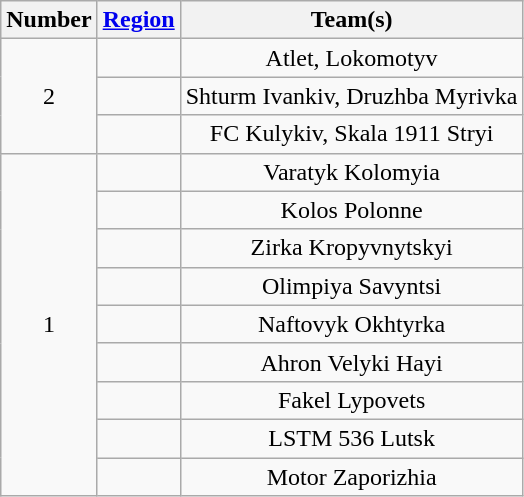<table class="wikitable" style="text-align:center">
<tr>
<th>Number</th>
<th><a href='#'>Region</a></th>
<th>Team(s)</th>
</tr>
<tr>
<td rowspan="3">2</td>
<td align="left"></td>
<td>Atlet, Lokomotyv</td>
</tr>
<tr>
<td align="left"></td>
<td>Shturm Ivankiv, Druzhba Myrivka</td>
</tr>
<tr>
<td align="left"></td>
<td>FC Kulykiv, Skala 1911 Stryi</td>
</tr>
<tr>
<td rowspan="13">1</td>
<td align="left"></td>
<td>Varatyk Kolomyia</td>
</tr>
<tr>
<td align="left"></td>
<td>Kolos Polonne</td>
</tr>
<tr>
<td align="left"></td>
<td>Zirka Kropyvnytskyi</td>
</tr>
<tr>
<td align="left"></td>
<td>Olimpiya Savyntsi</td>
</tr>
<tr>
<td align="left"></td>
<td>Naftovyk Okhtyrka</td>
</tr>
<tr>
<td align="left"></td>
<td>Ahron Velyki Hayi</td>
</tr>
<tr>
<td align="left"></td>
<td>Fakel Lypovets</td>
</tr>
<tr>
<td align="left"></td>
<td>LSTM 536 Lutsk</td>
</tr>
<tr>
<td align="left"></td>
<td>Motor Zaporizhia</td>
</tr>
</table>
